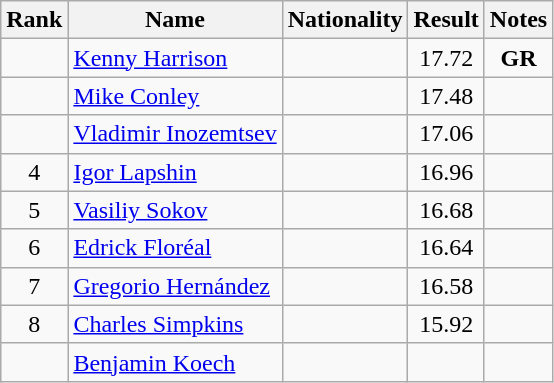<table class="wikitable sortable" style="text-align:center">
<tr>
<th>Rank</th>
<th>Name</th>
<th>Nationality</th>
<th>Result</th>
<th>Notes</th>
</tr>
<tr>
<td></td>
<td align=left><a href='#'>Kenny Harrison</a></td>
<td align=left></td>
<td>17.72</td>
<td><strong>GR</strong></td>
</tr>
<tr>
<td></td>
<td align=left><a href='#'>Mike Conley</a></td>
<td align=left></td>
<td>17.48</td>
<td></td>
</tr>
<tr>
<td></td>
<td align=left><a href='#'>Vladimir Inozemtsev</a></td>
<td align=left></td>
<td>17.06</td>
<td></td>
</tr>
<tr>
<td>4</td>
<td align=left><a href='#'>Igor Lapshin</a></td>
<td align=left></td>
<td>16.96</td>
<td></td>
</tr>
<tr>
<td>5</td>
<td align=left><a href='#'>Vasiliy Sokov</a></td>
<td align=left></td>
<td>16.68</td>
<td></td>
</tr>
<tr>
<td>6</td>
<td align=left><a href='#'>Edrick Floréal</a></td>
<td align=left></td>
<td>16.64</td>
<td></td>
</tr>
<tr>
<td>7</td>
<td align=left><a href='#'>Gregorio Hernández</a></td>
<td align=left></td>
<td>16.58</td>
<td></td>
</tr>
<tr>
<td>8</td>
<td align=left><a href='#'>Charles Simpkins</a></td>
<td align=left></td>
<td>15.92</td>
<td></td>
</tr>
<tr>
<td></td>
<td align=left><a href='#'>Benjamin Koech</a></td>
<td align=left></td>
<td></td>
<td></td>
</tr>
</table>
